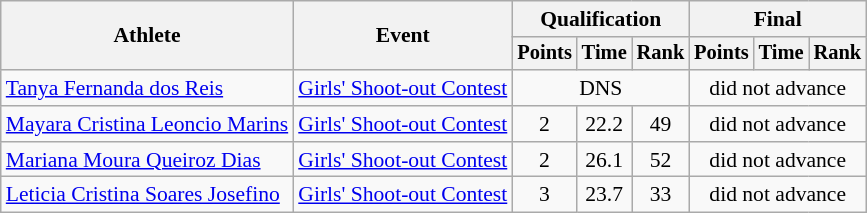<table class="wikitable" style="font-size:90%;">
<tr>
<th rowspan=2>Athlete</th>
<th rowspan=2>Event</th>
<th colspan=3>Qualification</th>
<th colspan=3>Final</th>
</tr>
<tr style="font-size:95%">
<th>Points</th>
<th>Time</th>
<th>Rank</th>
<th>Points</th>
<th>Time</th>
<th>Rank</th>
</tr>
<tr align=center>
<td align=left><a href='#'>Tanya Fernanda dos Reis</a></td>
<td align=left><a href='#'>Girls' Shoot-out Contest</a></td>
<td colspan=3>DNS</td>
<td colspan=3>did not advance</td>
</tr>
<tr align=center>
<td align=left><a href='#'>Mayara Cristina Leoncio Marins</a></td>
<td align=left><a href='#'>Girls' Shoot-out Contest</a></td>
<td>2</td>
<td>22.2</td>
<td>49</td>
<td colspan=3>did not advance</td>
</tr>
<tr align=center>
<td align=left><a href='#'>Mariana Moura Queiroz Dias</a></td>
<td align=left><a href='#'>Girls' Shoot-out Contest</a></td>
<td>2</td>
<td>26.1</td>
<td>52</td>
<td colspan=3>did not advance</td>
</tr>
<tr align=center>
<td align=left><a href='#'>Leticia Cristina Soares Josefino</a></td>
<td align=left><a href='#'>Girls' Shoot-out Contest</a></td>
<td>3</td>
<td>23.7</td>
<td>33</td>
<td colspan=3>did not advance</td>
</tr>
</table>
